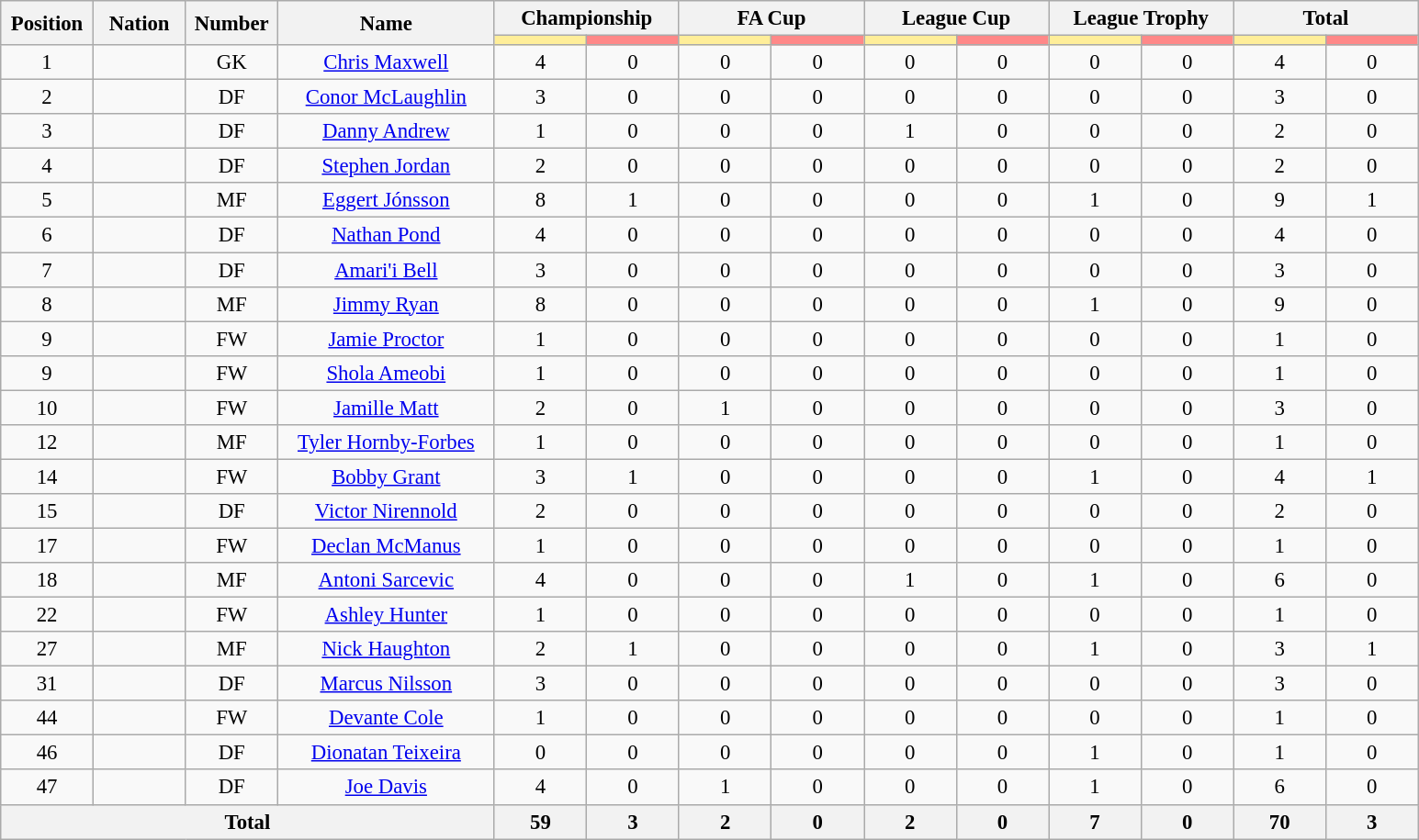<table class="wikitable" style="font-size: 95%; text-align: center;">
<tr>
<th rowspan=2 width=60>Position</th>
<th rowspan=2 width=60>Nation</th>
<th rowspan=2 width=60>Number</th>
<th rowspan=2 width=150>Name</th>
<th colspan=2>Championship</th>
<th colspan=2>FA Cup</th>
<th colspan=2>League Cup</th>
<th colspan=2>League Trophy</th>
<th colspan=2>Total</th>
</tr>
<tr>
<th style="width:60px; background:#fe9;"></th>
<th style="width:60px; background:#ff8888;"></th>
<th style="width:60px; background:#fe9;"></th>
<th style="width:60px; background:#ff8888;"></th>
<th style="width:60px; background:#fe9;"></th>
<th style="width:60px; background:#ff8888;"></th>
<th style="width:60px; background:#fe9;"></th>
<th style="width:60px; background:#ff8888;"></th>
<th style="width:60px; background:#fe9;"></th>
<th style="width:60px; background:#ff8888;"></th>
</tr>
<tr>
<td>1</td>
<td></td>
<td>GK</td>
<td><a href='#'>Chris Maxwell</a></td>
<td>4</td>
<td>0</td>
<td>0</td>
<td>0</td>
<td>0</td>
<td>0</td>
<td>0</td>
<td>0</td>
<td>4</td>
<td>0</td>
</tr>
<tr>
<td>2</td>
<td></td>
<td>DF</td>
<td><a href='#'>Conor McLaughlin</a></td>
<td>3</td>
<td>0</td>
<td>0</td>
<td>0</td>
<td>0</td>
<td>0</td>
<td>0</td>
<td>0</td>
<td>3</td>
<td>0</td>
</tr>
<tr>
<td>3</td>
<td></td>
<td>DF</td>
<td><a href='#'>Danny Andrew</a></td>
<td>1</td>
<td>0</td>
<td>0</td>
<td>0</td>
<td>1</td>
<td>0</td>
<td>0</td>
<td>0</td>
<td>2</td>
<td>0</td>
</tr>
<tr>
<td>4</td>
<td></td>
<td>DF</td>
<td><a href='#'>Stephen Jordan</a></td>
<td>2</td>
<td>0</td>
<td>0</td>
<td>0</td>
<td>0</td>
<td>0</td>
<td>0</td>
<td>0</td>
<td>2</td>
<td>0</td>
</tr>
<tr>
<td>5</td>
<td></td>
<td>MF</td>
<td><a href='#'>Eggert Jónsson</a></td>
<td>8</td>
<td>1</td>
<td>0</td>
<td>0</td>
<td>0</td>
<td>0</td>
<td>1</td>
<td>0</td>
<td>9</td>
<td>1</td>
</tr>
<tr>
<td>6</td>
<td></td>
<td>DF</td>
<td><a href='#'>Nathan Pond</a></td>
<td>4</td>
<td>0</td>
<td>0</td>
<td>0</td>
<td>0</td>
<td>0</td>
<td>0</td>
<td>0</td>
<td>4</td>
<td>0</td>
</tr>
<tr>
<td>7</td>
<td></td>
<td>DF</td>
<td><a href='#'>Amari'i Bell</a></td>
<td>3</td>
<td>0</td>
<td>0</td>
<td>0</td>
<td>0</td>
<td>0</td>
<td>0</td>
<td>0</td>
<td>3</td>
<td>0</td>
</tr>
<tr>
<td>8</td>
<td></td>
<td>MF</td>
<td><a href='#'>Jimmy Ryan</a></td>
<td>8</td>
<td>0</td>
<td>0</td>
<td>0</td>
<td>0</td>
<td>0</td>
<td>1</td>
<td>0</td>
<td>9</td>
<td>0</td>
</tr>
<tr>
<td>9</td>
<td></td>
<td>FW</td>
<td><a href='#'>Jamie Proctor</a></td>
<td>1</td>
<td>0</td>
<td>0</td>
<td>0</td>
<td>0</td>
<td>0</td>
<td>0</td>
<td>0</td>
<td>1</td>
<td>0</td>
</tr>
<tr>
<td>9</td>
<td></td>
<td>FW</td>
<td><a href='#'>Shola Ameobi</a></td>
<td>1</td>
<td>0</td>
<td>0</td>
<td>0</td>
<td>0</td>
<td>0</td>
<td>0</td>
<td>0</td>
<td>1</td>
<td>0</td>
</tr>
<tr>
<td>10</td>
<td></td>
<td>FW</td>
<td><a href='#'>Jamille Matt</a></td>
<td>2</td>
<td>0</td>
<td>1</td>
<td>0</td>
<td>0</td>
<td>0</td>
<td>0</td>
<td>0</td>
<td>3</td>
<td>0</td>
</tr>
<tr>
<td>12</td>
<td></td>
<td>MF</td>
<td><a href='#'>Tyler Hornby-Forbes</a></td>
<td>1</td>
<td>0</td>
<td>0</td>
<td>0</td>
<td>0</td>
<td>0</td>
<td>0</td>
<td>0</td>
<td>1</td>
<td>0</td>
</tr>
<tr>
<td>14</td>
<td></td>
<td>FW</td>
<td><a href='#'>Bobby Grant</a></td>
<td>3</td>
<td>1</td>
<td>0</td>
<td>0</td>
<td>0</td>
<td>0</td>
<td>1</td>
<td>0</td>
<td>4</td>
<td>1</td>
</tr>
<tr>
<td>15</td>
<td></td>
<td>DF</td>
<td><a href='#'>Victor Nirennold</a></td>
<td>2</td>
<td>0</td>
<td>0</td>
<td>0</td>
<td>0</td>
<td>0</td>
<td>0</td>
<td>0</td>
<td>2</td>
<td>0</td>
</tr>
<tr>
<td>17</td>
<td></td>
<td>FW</td>
<td><a href='#'>Declan McManus</a></td>
<td>1</td>
<td>0</td>
<td>0</td>
<td>0</td>
<td>0</td>
<td>0</td>
<td>0</td>
<td>0</td>
<td>1</td>
<td>0</td>
</tr>
<tr>
<td>18</td>
<td></td>
<td>MF</td>
<td><a href='#'>Antoni Sarcevic</a></td>
<td>4</td>
<td>0</td>
<td>0</td>
<td>0</td>
<td>1</td>
<td>0</td>
<td>1</td>
<td>0</td>
<td>6</td>
<td>0</td>
</tr>
<tr>
<td>22</td>
<td></td>
<td>FW</td>
<td><a href='#'>Ashley Hunter</a></td>
<td>1</td>
<td>0</td>
<td>0</td>
<td>0</td>
<td>0</td>
<td>0</td>
<td>0</td>
<td>0</td>
<td>1</td>
<td>0</td>
</tr>
<tr>
<td>27</td>
<td></td>
<td>MF</td>
<td><a href='#'>Nick Haughton</a></td>
<td>2</td>
<td>1</td>
<td>0</td>
<td>0</td>
<td>0</td>
<td>0</td>
<td>1</td>
<td>0</td>
<td>3</td>
<td>1</td>
</tr>
<tr>
<td>31</td>
<td></td>
<td>DF</td>
<td><a href='#'>Marcus Nilsson</a></td>
<td>3</td>
<td>0</td>
<td>0</td>
<td>0</td>
<td>0</td>
<td>0</td>
<td>0</td>
<td>0</td>
<td>3</td>
<td>0</td>
</tr>
<tr>
<td>44</td>
<td></td>
<td>FW</td>
<td><a href='#'>Devante Cole</a></td>
<td>1</td>
<td>0</td>
<td>0</td>
<td>0</td>
<td>0</td>
<td>0</td>
<td>0</td>
<td>0</td>
<td>1</td>
<td>0</td>
</tr>
<tr>
<td>46</td>
<td></td>
<td>DF</td>
<td><a href='#'>Dionatan Teixeira</a></td>
<td>0</td>
<td>0</td>
<td>0</td>
<td>0</td>
<td>0</td>
<td>0</td>
<td>1</td>
<td>0</td>
<td>1</td>
<td>0</td>
</tr>
<tr>
<td>47</td>
<td></td>
<td>DF</td>
<td><a href='#'>Joe Davis</a></td>
<td>4</td>
<td>0</td>
<td>1</td>
<td>0</td>
<td>0</td>
<td>0</td>
<td>1</td>
<td>0</td>
<td>6</td>
<td>0</td>
</tr>
<tr>
<th colspan=4>Total</th>
<th>59</th>
<th>3</th>
<th>2</th>
<th>0</th>
<th>2</th>
<th>0</th>
<th>7</th>
<th>0</th>
<th>70</th>
<th>3</th>
</tr>
</table>
